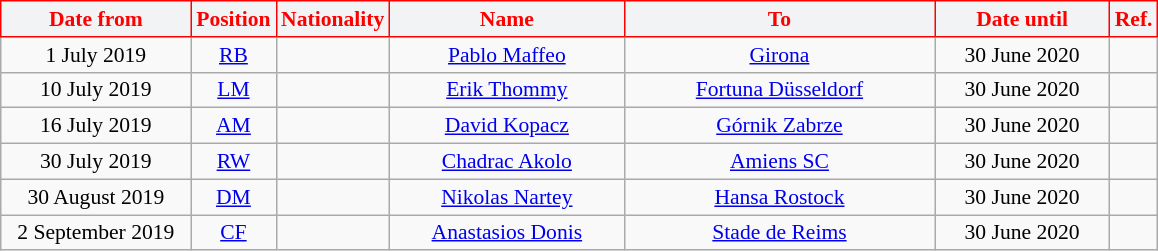<table class="wikitable"  style="text-align:center; font-size:90%; ">
<tr>
<th style="background:#F2F3F4; color:#FF0000; border:1px solid #FF0000; width:120px;">Date from</th>
<th style="background:#F2F3F4; color:#FF0000; border:1px solid #FF0000; width:50px;">Position</th>
<th style="background:#F2F3F4; color:#FF0000; border:1px solid #FF0000; width:50px;">Nationality</th>
<th style="background:#F2F3F4; color:#FF0000; border:1px solid #FF0000; width:150px;">Name</th>
<th style="background:#F2F3F4; color:#FF0000; border:1px solid #FF0000; width:200px;">To</th>
<th style="background:#F2F3F4; color:#FF0000; border:1px solid #FF0000; width:110px;">Date until</th>
<th style="background:#F2F3F4; color:#FF0000; border:1px solid #FF0000; width:25px;">Ref.</th>
</tr>
<tr>
<td>1 July 2019</td>
<td><a href='#'>RB</a></td>
<td></td>
<td><a href='#'>Pablo Maffeo</a></td>
<td> <a href='#'>Girona</a></td>
<td>30 June 2020</td>
<td></td>
</tr>
<tr>
<td>10 July 2019</td>
<td><a href='#'>LM</a></td>
<td></td>
<td><a href='#'>Erik Thommy</a></td>
<td> <a href='#'>Fortuna Düsseldorf</a></td>
<td>30 June 2020</td>
<td></td>
</tr>
<tr>
<td>16 July 2019</td>
<td><a href='#'>AM</a></td>
<td></td>
<td><a href='#'>David Kopacz</a></td>
<td> <a href='#'>Górnik Zabrze</a></td>
<td>30 June 2020</td>
<td></td>
</tr>
<tr>
<td>30 July 2019</td>
<td><a href='#'>RW</a></td>
<td></td>
<td><a href='#'>Chadrac Akolo</a></td>
<td> <a href='#'>Amiens SC</a></td>
<td>30 June 2020</td>
<td></td>
</tr>
<tr>
<td>30 August 2019</td>
<td><a href='#'>DM</a></td>
<td></td>
<td><a href='#'>Nikolas Nartey</a></td>
<td> <a href='#'>Hansa Rostock</a></td>
<td>30 June 2020</td>
<td></td>
</tr>
<tr>
<td>2 September 2019</td>
<td><a href='#'>CF</a></td>
<td></td>
<td><a href='#'>Anastasios Donis</a></td>
<td> <a href='#'>Stade de Reims</a></td>
<td>30 June 2020</td>
<td></td>
</tr>
</table>
